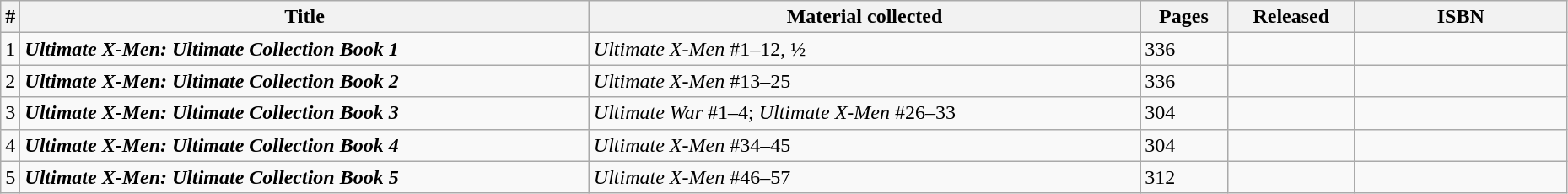<table class="wikitable sortable" width=98%>
<tr>
<th width="4px">#</th>
<th>Title</th>
<th>Material collected</th>
<th>Pages</th>
<th>Released</th>
<th class="unsortable" style="width: 10em;">ISBN</th>
</tr>
<tr>
<td>1</td>
<td><strong><em>Ultimate X-Men: Ultimate Collection Book 1</em></strong></td>
<td><em>Ultimate X-Men</em> #1–12, ½</td>
<td>336</td>
<td></td>
<td></td>
</tr>
<tr>
<td>2</td>
<td><strong><em>Ultimate X-Men: Ultimate Collection Book 2</em></strong></td>
<td><em>Ultimate X-Men</em> #13–25</td>
<td>336</td>
<td></td>
<td></td>
</tr>
<tr>
<td>3</td>
<td><strong><em>Ultimate X-Men: Ultimate Collection Book 3</em></strong></td>
<td><em>Ultimate War</em> #1–4; <em>Ultimate X-Men</em> #26–33</td>
<td>304</td>
<td></td>
<td></td>
</tr>
<tr>
<td>4</td>
<td><strong><em>Ultimate X-Men: Ultimate Collection Book 4</em></strong></td>
<td><em>Ultimate X-Men</em> #34–45</td>
<td>304</td>
<td></td>
<td></td>
</tr>
<tr>
<td>5</td>
<td><strong><em>Ultimate X-Men: Ultimate Collection Book 5</em></strong></td>
<td><em>Ultimate X-Men</em> #46–57</td>
<td>312</td>
<td></td>
<td></td>
</tr>
</table>
